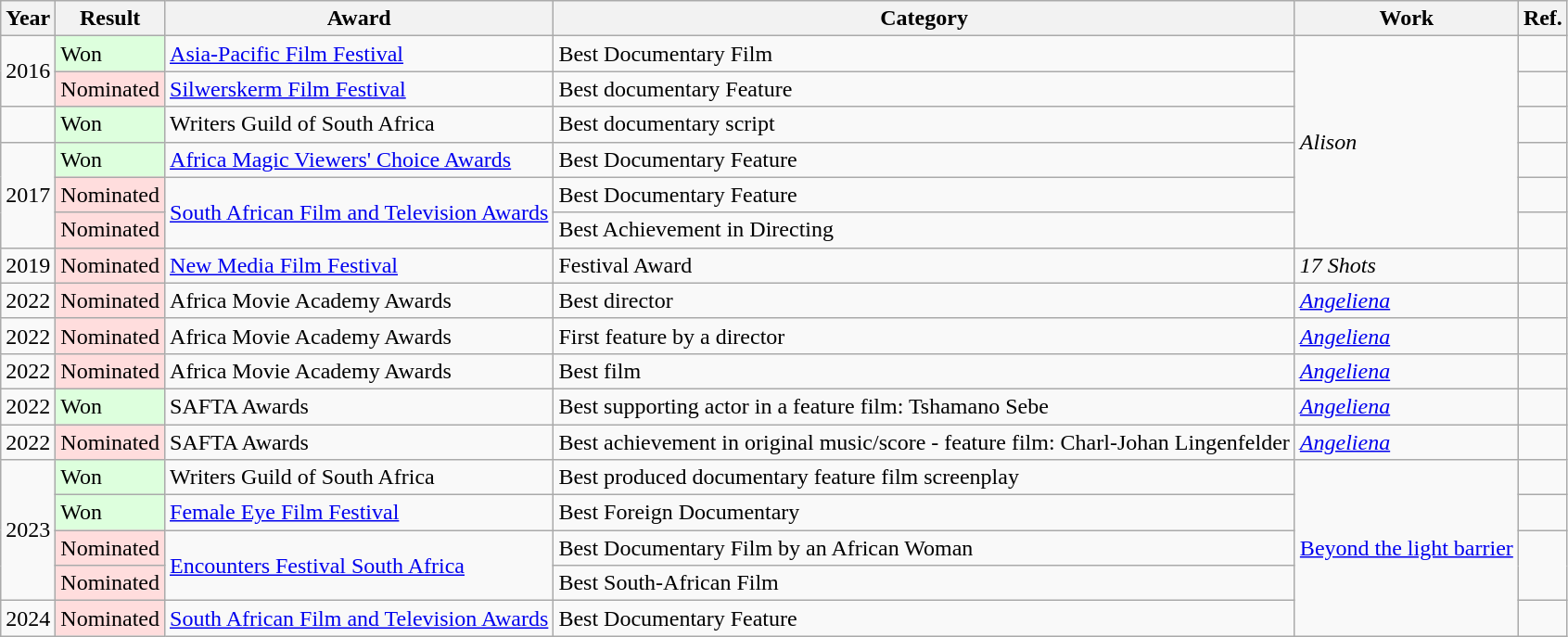<table class="wikitable">
<tr>
<th>Year</th>
<th>Result</th>
<th>Award</th>
<th>Category</th>
<th>Work</th>
<th>Ref.</th>
</tr>
<tr>
<td rowspan="2">2016</td>
<td style="background: #ddffdd">Won</td>
<td><a href='#'>Asia-Pacific Film Festival</a></td>
<td>Best Documentary Film</td>
<td rowspan="6"><em>Alison</em></td>
<td></td>
</tr>
<tr>
<td style="background: #ffdddd">Nominated</td>
<td><a href='#'>Silwerskerm Film Festival</a></td>
<td>Best documentary Feature</td>
<td></td>
</tr>
<tr>
<td></td>
<td style="background: #ddffdd">Won</td>
<td>Writers Guild of South Africa</td>
<td>Best documentary script</td>
<td></td>
</tr>
<tr>
<td rowspan="3">2017</td>
<td style="background: #ddffdd">Won</td>
<td><a href='#'>Africa Magic Viewers' Choice Awards</a></td>
<td>Best Documentary Feature</td>
<td></td>
</tr>
<tr>
<td style="background: #ffdddd">Nominated</td>
<td rowspan="2"><a href='#'>South African Film and Television Awards</a></td>
<td>Best Documentary Feature</td>
<td></td>
</tr>
<tr>
<td style="background: #ffdddd">Nominated</td>
<td>Best Achievement in Directing</td>
<td></td>
</tr>
<tr>
<td>2019</td>
<td style="background: #ffdddd">Nominated</td>
<td><a href='#'>New Media Film Festival</a></td>
<td>Festival Award</td>
<td><em>17 Shots</em></td>
<td></td>
</tr>
<tr>
<td>2022</td>
<td style="background: #ffdddd">Nominated</td>
<td>Africa Movie Academy Awards</td>
<td>Best director</td>
<td><em><a href='#'>Angeliena</a></em></td>
<td></td>
</tr>
<tr>
<td>2022</td>
<td style="background: #ffdddd">Nominated</td>
<td>Africa Movie Academy Awards</td>
<td>First feature by a director</td>
<td><em><a href='#'>Angeliena</a></em></td>
<td></td>
</tr>
<tr>
<td>2022</td>
<td style="background: #ffdddd">Nominated</td>
<td>Africa Movie Academy Awards</td>
<td>Best film</td>
<td><em><a href='#'>Angeliena</a></em></td>
<td></td>
</tr>
<tr>
<td>2022</td>
<td style="background: #ddffdd">Won</td>
<td>SAFTA Awards</td>
<td>Best supporting actor in a feature film: Tshamano Sebe</td>
<td><em><a href='#'>Angeliena</a></em></td>
<td></td>
</tr>
<tr>
<td>2022</td>
<td style="background: #ffdddd">Nominated</td>
<td>SAFTA Awards</td>
<td>Best achievement in original music/score - feature film: Charl-Johan Lingenfelder</td>
<td><em><a href='#'>Angeliena</a></em></td>
<td></td>
</tr>
<tr>
<td rowspan="4">2023</td>
<td style="background: #ddffdd">Won</td>
<td>Writers Guild of South Africa</td>
<td>Best produced documentary feature film screenplay</td>
<td rowspan="5"><a href='#'>Beyond the light barrier</a></td>
<td></td>
</tr>
<tr>
<td style="background: #ddffdd">Won</td>
<td><a href='#'>Female Eye Film Festival</a></td>
<td>Best Foreign Documentary</td>
<td></td>
</tr>
<tr>
<td style="background: #ffdddd">Nominated</td>
<td rowspan="2"><a href='#'>Encounters Festival South Africa</a></td>
<td>Best Documentary Film by an African Woman</td>
<td rowspan="2"></td>
</tr>
<tr>
<td style="background: #ffdddd">Nominated</td>
<td>Best South-African Film</td>
</tr>
<tr>
<td>2024</td>
<td style="background: #ffdddd">Nominated</td>
<td><a href='#'>South African Film and Television Awards</a></td>
<td>Best Documentary Feature</td>
<td></td>
</tr>
</table>
